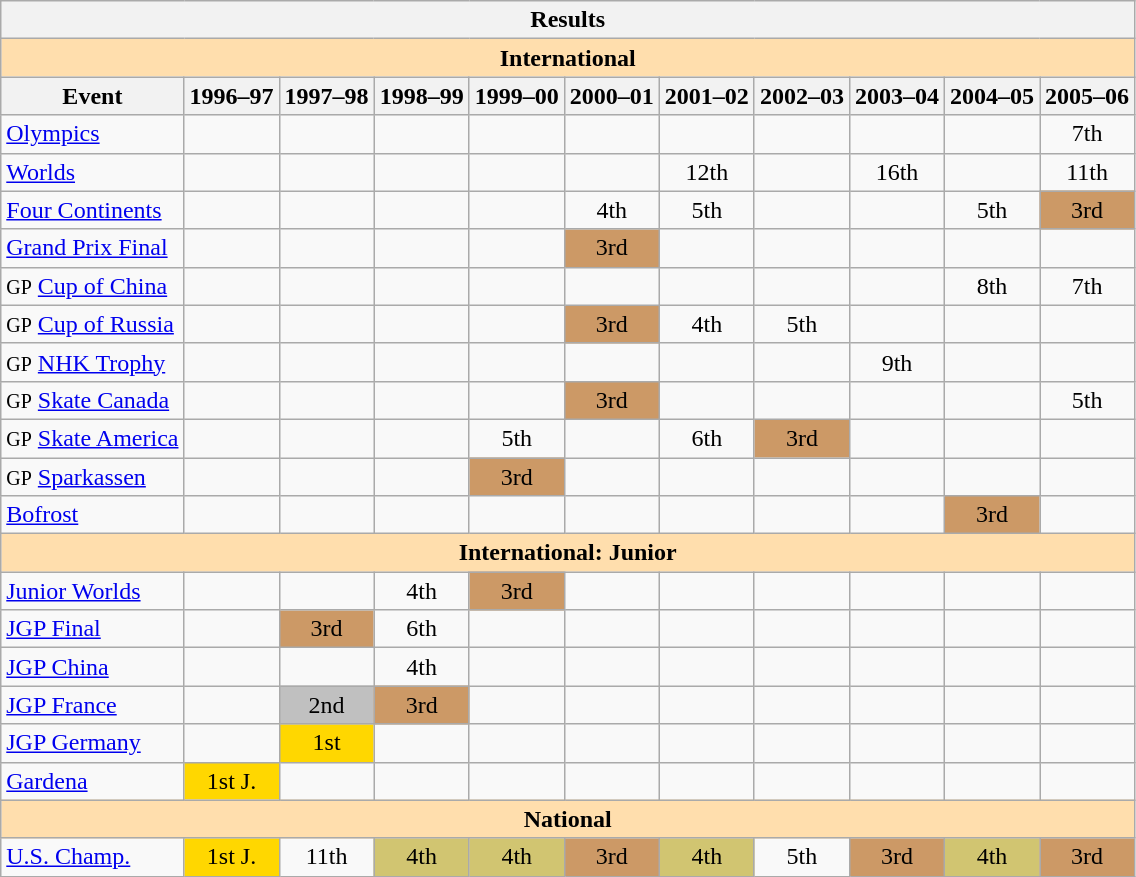<table class="wikitable" style="text-align:center">
<tr>
<th colspan="11" align="center"><strong>Results</strong></th>
</tr>
<tr>
<th colspan="11" style="background-color: #ffdead; " align="center"><strong>International</strong></th>
</tr>
<tr>
<th>Event</th>
<th>1996–97</th>
<th>1997–98</th>
<th>1998–99</th>
<th>1999–00</th>
<th>2000–01</th>
<th>2001–02</th>
<th>2002–03</th>
<th>2003–04</th>
<th>2004–05</th>
<th>2005–06</th>
</tr>
<tr>
<td align=left><a href='#'>Olympics</a></td>
<td></td>
<td></td>
<td></td>
<td></td>
<td></td>
<td></td>
<td></td>
<td></td>
<td></td>
<td>7th</td>
</tr>
<tr>
<td align=left><a href='#'>Worlds</a></td>
<td></td>
<td></td>
<td></td>
<td></td>
<td></td>
<td>12th</td>
<td></td>
<td>16th</td>
<td></td>
<td>11th</td>
</tr>
<tr>
<td align=left><a href='#'>Four Continents</a></td>
<td></td>
<td></td>
<td></td>
<td></td>
<td>4th</td>
<td>5th</td>
<td></td>
<td></td>
<td>5th</td>
<td bgcolor=cc9966>3rd</td>
</tr>
<tr>
<td align=left><a href='#'>Grand Prix Final</a></td>
<td></td>
<td></td>
<td></td>
<td></td>
<td bgcolor=cc9966>3rd</td>
<td></td>
<td></td>
<td></td>
<td></td>
<td></td>
</tr>
<tr>
<td align=left><small>GP</small> <a href='#'>Cup of China</a></td>
<td></td>
<td></td>
<td></td>
<td></td>
<td></td>
<td></td>
<td></td>
<td></td>
<td>8th</td>
<td>7th</td>
</tr>
<tr>
<td align=left><small>GP</small> <a href='#'>Cup of Russia</a></td>
<td></td>
<td></td>
<td></td>
<td></td>
<td bgcolor=cc9966>3rd</td>
<td>4th</td>
<td>5th</td>
<td></td>
<td></td>
<td></td>
</tr>
<tr>
<td align=left><small>GP</small> <a href='#'>NHK Trophy</a></td>
<td></td>
<td></td>
<td></td>
<td></td>
<td></td>
<td></td>
<td></td>
<td>9th</td>
<td></td>
<td></td>
</tr>
<tr>
<td align=left><small>GP</small> <a href='#'>Skate Canada</a></td>
<td></td>
<td></td>
<td></td>
<td></td>
<td bgcolor=cc9966>3rd</td>
<td></td>
<td></td>
<td></td>
<td></td>
<td>5th</td>
</tr>
<tr>
<td align=left><small>GP</small> <a href='#'>Skate America</a></td>
<td></td>
<td></td>
<td></td>
<td>5th</td>
<td></td>
<td>6th</td>
<td bgcolor=cc9966>3rd</td>
<td></td>
<td></td>
<td></td>
</tr>
<tr>
<td align=left><small>GP</small> <a href='#'>Sparkassen</a></td>
<td></td>
<td></td>
<td></td>
<td bgcolor=cc9966>3rd</td>
<td></td>
<td></td>
<td></td>
<td></td>
<td></td>
<td></td>
</tr>
<tr>
<td align=left><a href='#'>Bofrost</a></td>
<td></td>
<td></td>
<td></td>
<td></td>
<td></td>
<td></td>
<td></td>
<td></td>
<td bgcolor=cc9966>3rd</td>
<td></td>
</tr>
<tr>
<th colspan="11" style="background-color: #ffdead; " align="center"><strong>International: Junior</strong></th>
</tr>
<tr>
<td align=left><a href='#'>Junior Worlds</a></td>
<td></td>
<td></td>
<td>4th</td>
<td bgcolor=cc9966>3rd</td>
<td></td>
<td></td>
<td></td>
<td></td>
<td></td>
<td></td>
</tr>
<tr>
<td align=left><a href='#'>JGP Final</a></td>
<td></td>
<td bgcolor=cc9966>3rd</td>
<td>6th</td>
<td></td>
<td></td>
<td></td>
<td></td>
<td></td>
<td></td>
<td></td>
</tr>
<tr>
<td align=left><a href='#'>JGP China</a></td>
<td></td>
<td></td>
<td>4th</td>
<td></td>
<td></td>
<td></td>
<td></td>
<td></td>
<td></td>
<td></td>
</tr>
<tr>
<td align=left><a href='#'>JGP France</a></td>
<td></td>
<td bgcolor=silver>2nd</td>
<td bgcolor=cc9966>3rd</td>
<td></td>
<td></td>
<td></td>
<td></td>
<td></td>
<td></td>
<td></td>
</tr>
<tr>
<td align=left><a href='#'>JGP Germany</a></td>
<td></td>
<td bgcolor=gold>1st</td>
<td></td>
<td></td>
<td></td>
<td></td>
<td></td>
<td></td>
<td></td>
<td></td>
</tr>
<tr>
<td align=left><a href='#'>Gardena</a></td>
<td bgcolor="gold">1st J.</td>
<td></td>
<td></td>
<td></td>
<td></td>
<td></td>
<td></td>
<td></td>
<td></td>
<td></td>
</tr>
<tr>
<th colspan="11" style="background-color: #ffdead; " align="center"><strong>National</strong></th>
</tr>
<tr>
<td align=left><a href='#'>U.S. Champ.</a></td>
<td bgcolor="gold">1st J.</td>
<td>11th</td>
<td bgcolor=d1c571>4th</td>
<td bgcolor=d1c571>4th</td>
<td bgcolor=cc9966>3rd</td>
<td bgcolor=d1c571>4th</td>
<td>5th</td>
<td bgcolor=cc9966>3rd</td>
<td bgcolor=d1c571>4th</td>
<td bgcolor=cc9966>3rd</td>
</tr>
</table>
